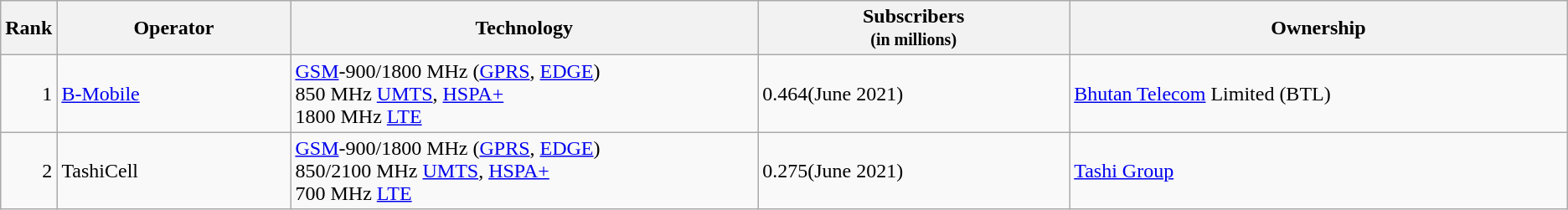<table class="wikitable">
<tr>
<th style="width:3%;">Rank</th>
<th style="width:15%;">Operator</th>
<th style="width:30%;">Technology</th>
<th style="width:20%;">Subscribers<br><small>(in millions)</small></th>
<th style="width:32%;">Ownership</th>
</tr>
<tr>
<td align=right>1</td>
<td><a href='#'>B-Mobile</a></td>
<td><a href='#'>GSM</a>-900/1800 MHz (<a href='#'>GPRS</a>, <a href='#'>EDGE</a>)<br>850 MHz <a href='#'>UMTS</a>, <a href='#'>HSPA+</a><br>1800 MHz <a href='#'>LTE</a></td>
<td>0.464(June 2021)</td>
<td><a href='#'>Bhutan Telecom</a> Limited (BTL)</td>
</tr>
<tr>
<td align=right>2</td>
<td>TashiCell</td>
<td><a href='#'>GSM</a>-900/1800 MHz (<a href='#'>GPRS</a>, <a href='#'>EDGE</a>) <br>850/2100 MHz <a href='#'>UMTS</a>, <a href='#'>HSPA+</a><br>700 MHz <a href='#'>LTE</a></td>
<td>0.275(June 2021)</td>
<td><a href='#'>Tashi Group</a></td>
</tr>
</table>
